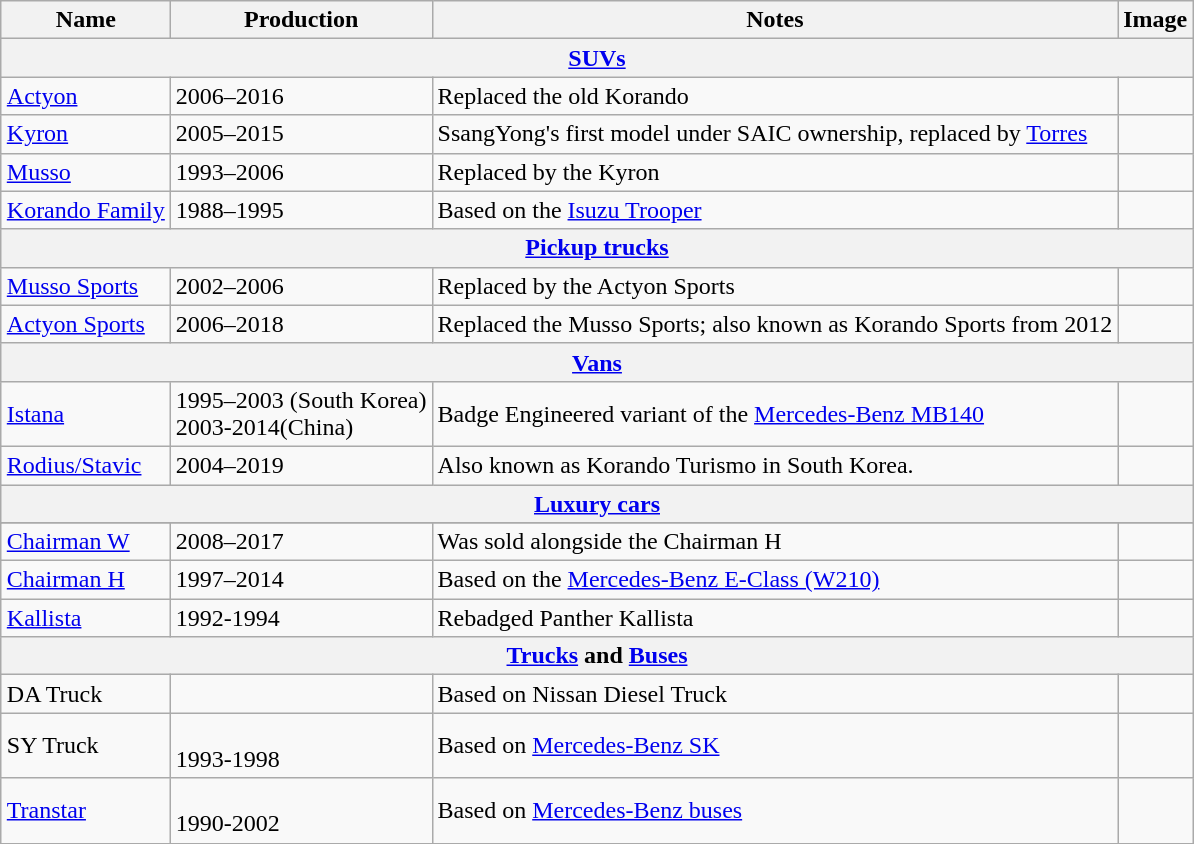<table class="wikitable" style="margin:1em auto;">
<tr>
<th>Name</th>
<th>Production</th>
<th>Notes</th>
<th>Image</th>
</tr>
<tr>
<th colspan=4><a href='#'>SUVs</a></th>
</tr>
<tr>
<td><a href='#'>Actyon</a></td>
<td>2006–2016</td>
<td>Replaced the old Korando</td>
<td></td>
</tr>
<tr>
<td><a href='#'>Kyron</a></td>
<td>2005–2015</td>
<td>SsangYong's first model under SAIC ownership, replaced by <a href='#'>Torres</a></td>
<td></td>
</tr>
<tr>
<td><a href='#'>Musso</a></td>
<td>1993–2006</td>
<td>Replaced by the Kyron</td>
<td></td>
</tr>
<tr>
<td><a href='#'>Korando Family</a></td>
<td>1988–1995</td>
<td>Based on the <a href='#'>Isuzu Trooper</a></td>
<td></td>
</tr>
<tr>
<th colspan=4><a href='#'>Pickup trucks</a></th>
</tr>
<tr>
<td><a href='#'>Musso Sports</a></td>
<td>2002–2006</td>
<td>Replaced by the Actyon Sports</td>
<td></td>
</tr>
<tr>
<td><a href='#'>Actyon Sports</a></td>
<td>2006–2018</td>
<td>Replaced the Musso Sports; also known as Korando Sports from 2012</td>
<td></td>
</tr>
<tr>
<th colspan=4><a href='#'>Vans</a></th>
</tr>
<tr>
<td><a href='#'>Istana</a></td>
<td>1995–2003 (South Korea)<br>2003-2014(China)</td>
<td>Badge Engineered variant of the <a href='#'>Mercedes-Benz MB140</a></td>
<td></td>
</tr>
<tr>
<td><a href='#'>Rodius/Stavic</a></td>
<td>2004–2019</td>
<td>Also known as Korando Turismo in South Korea.</td>
<td></td>
</tr>
<tr>
<th colspan=4><a href='#'>Luxury cars</a></th>
</tr>
<tr>
</tr>
<tr>
<td><a href='#'>Chairman W</a></td>
<td>2008–2017</td>
<td>Was sold alongside the Chairman H</td>
<td></td>
</tr>
<tr>
<td><a href='#'>Chairman H</a></td>
<td>1997–2014</td>
<td>Based on the <a href='#'>Mercedes-Benz E-Class (W210)</a></td>
<td></td>
</tr>
<tr>
<td><a href='#'>Kallista</a></td>
<td>1992-1994</td>
<td>Rebadged Panther Kallista</td>
<td></td>
</tr>
<tr>
<th colspan="4"><a href='#'>Trucks</a> and <a href='#'>Buses</a></th>
</tr>
<tr>
<td>DA Truck</td>
<td></td>
<td>Based on Nissan Diesel Truck</td>
<td></td>
</tr>
<tr>
<td>SY Truck</td>
<td><br>1993-1998</td>
<td>Based on <a href='#'>Mercedes-Benz SK</a></td>
<td></td>
</tr>
<tr>
<td><a href='#'>Transtar</a></td>
<td><br>1990-2002</td>
<td>Based on <a href='#'>Mercedes-Benz buses</a></td>
<td></td>
</tr>
<tr>
</tr>
</table>
